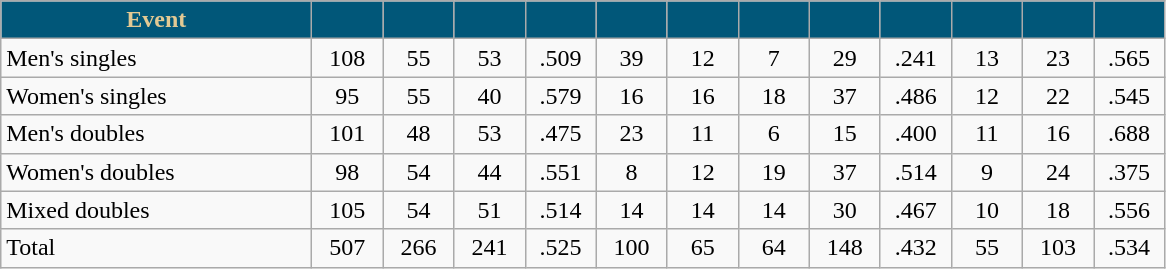<table class="wikitable" style="text-align:center">
<tr>
<th style="background:#015779; color:#E2C993" width="200px">Event</th>
<th style="background:#015779; color:#E2C993" width="40px"></th>
<th style="background:#015779; color:#E2C993" width="40px"></th>
<th style="background:#015779; color:#E2C993" width="40px"></th>
<th style="background:#015779; color:#E2C993" width="40px"></th>
<th style="background:#015779; color:#E2C993" width="40px"></th>
<th style="background:#015779; color:#E2C993" width="40px"></th>
<th style="background:#015779; color:#E2C993" width="40px"></th>
<th style="background:#015779; color:#E2C993" width="40px"></th>
<th style="background:#015779; color:#E2C993" width="40px"></th>
<th style="background:#015779; color:#E2C993" width="40px"></th>
<th style="background:#015779; color:#E2C993" width="40px"></th>
<th style="background:#015779; color:#E2C993" width="40px"></th>
</tr>
<tr>
<td style="text-align:left">Men's singles</td>
<td>108</td>
<td>55</td>
<td>53</td>
<td>.509</td>
<td>39</td>
<td>12</td>
<td>7</td>
<td>29</td>
<td>.241</td>
<td>13</td>
<td>23</td>
<td>.565</td>
</tr>
<tr>
<td style="text-align:left">Women's singles</td>
<td>95</td>
<td>55</td>
<td>40</td>
<td>.579</td>
<td>16</td>
<td>16</td>
<td>18</td>
<td>37</td>
<td>.486</td>
<td>12</td>
<td>22</td>
<td>.545</td>
</tr>
<tr>
<td style="text-align:left">Men's doubles</td>
<td>101</td>
<td>48</td>
<td>53</td>
<td>.475</td>
<td>23</td>
<td>11</td>
<td>6</td>
<td>15</td>
<td>.400</td>
<td>11</td>
<td>16</td>
<td>.688</td>
</tr>
<tr>
<td style="text-align:left">Women's doubles</td>
<td>98</td>
<td>54</td>
<td>44</td>
<td>.551</td>
<td>8</td>
<td>12</td>
<td>19</td>
<td>37</td>
<td>.514</td>
<td>9</td>
<td>24</td>
<td>.375</td>
</tr>
<tr>
<td style="text-align:left">Mixed doubles</td>
<td>105</td>
<td>54</td>
<td>51</td>
<td>.514</td>
<td>14</td>
<td>14</td>
<td>14</td>
<td>30</td>
<td>.467</td>
<td>10</td>
<td>18</td>
<td>.556</td>
</tr>
<tr>
<td style="text-align:left">Total</td>
<td>507</td>
<td>266</td>
<td>241</td>
<td>.525</td>
<td>100</td>
<td>65</td>
<td>64</td>
<td>148</td>
<td>.432</td>
<td>55</td>
<td>103</td>
<td>.534</td>
</tr>
</table>
